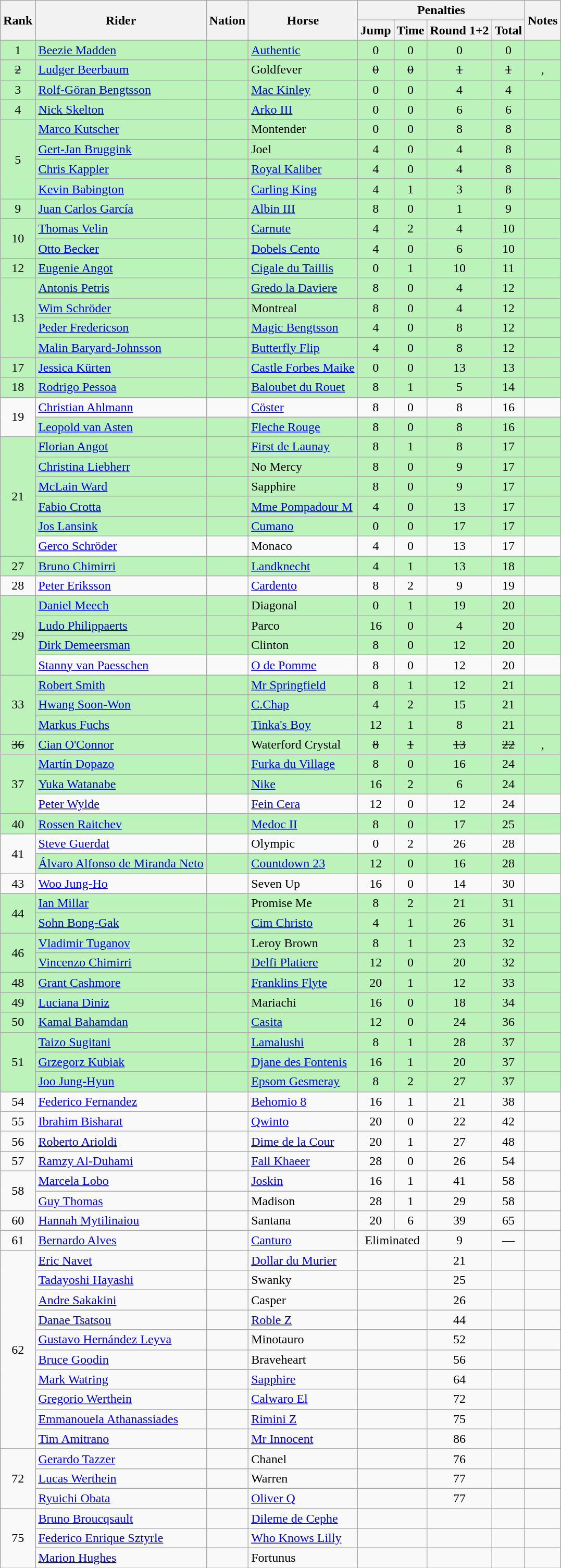<table class="wikitable sortable" style="text-align:center">
<tr>
<th rowspan=2>Rank</th>
<th rowspan=2>Rider</th>
<th rowspan=2>Nation</th>
<th rowspan=2>Horse</th>
<th colspan=4>Penalties</th>
<th rowspan=2>Notes</th>
</tr>
<tr>
<th>Jump</th>
<th>Time</th>
<th>Round 1+2</th>
<th>Total</th>
</tr>
<tr bgcolor=bbf3bb>
<td>1</td>
<td align=left><a href='#'>Beezie Madden</a></td>
<td align=left></td>
<td align=left><a href='#'>Authentic</a></td>
<td>0</td>
<td>0</td>
<td>0</td>
<td>0</td>
<td></td>
</tr>
<tr bgcolor=bbf3bb>
<td><s>2</s></td>
<td align=left><a href='#'>Ludger Beerbaum</a></td>
<td align=left></td>
<td align=left>Goldfever</td>
<td><s>0</s></td>
<td><s>0</s></td>
<td><s>1</s></td>
<td><s>1</s></td>
<td>, </td>
</tr>
<tr bgcolor=bbf3bb>
<td>3</td>
<td align=left><a href='#'>Rolf-Göran Bengtsson</a></td>
<td align=left></td>
<td align=left><a href='#'>Mac Kinley</a></td>
<td>0</td>
<td>0</td>
<td>4</td>
<td>4</td>
<td></td>
</tr>
<tr bgcolor=bbf3bb>
<td>4</td>
<td align=left><a href='#'>Nick Skelton</a></td>
<td align=left></td>
<td align=left><a href='#'>Arko III</a></td>
<td>0</td>
<td>0</td>
<td>6</td>
<td>6</td>
<td></td>
</tr>
<tr bgcolor=bbf3bb>
<td rowspan=4>5</td>
<td align=left><a href='#'>Marco Kutscher</a></td>
<td align=left></td>
<td align=left>Montender</td>
<td>0</td>
<td>0</td>
<td>8</td>
<td>8</td>
<td></td>
</tr>
<tr bgcolor=bbf3bb>
<td align=left><a href='#'>Gert-Jan Bruggink</a></td>
<td align=left></td>
<td align=left>Joel</td>
<td>4</td>
<td>0</td>
<td>4</td>
<td>8</td>
<td></td>
</tr>
<tr bgcolor=bbf3bb>
<td align=left><a href='#'>Chris Kappler</a></td>
<td align=left></td>
<td align=left><a href='#'>Royal Kaliber</a></td>
<td>4</td>
<td>0</td>
<td>4</td>
<td>8</td>
<td></td>
</tr>
<tr bgcolor=bbf3bb>
<td align=left><a href='#'>Kevin Babington</a></td>
<td align=left></td>
<td align=left><a href='#'>Carling King</a></td>
<td>4</td>
<td>1</td>
<td>3</td>
<td>8</td>
<td></td>
</tr>
<tr bgcolor=bbf3bb>
<td>9</td>
<td align=left><a href='#'>Juan Carlos García</a></td>
<td align=left></td>
<td align=left><a href='#'>Albin III</a></td>
<td>8</td>
<td>0</td>
<td>1</td>
<td>9</td>
<td></td>
</tr>
<tr bgcolor=bbf3bb>
<td rowspan=2>10</td>
<td align=left><a href='#'>Thomas Velin</a></td>
<td align=left></td>
<td align=left><a href='#'>Carnute</a></td>
<td>4</td>
<td>2</td>
<td>4</td>
<td>10</td>
<td></td>
</tr>
<tr bgcolor=bbf3bb>
<td align=left><a href='#'>Otto Becker</a></td>
<td align=left></td>
<td align=left><a href='#'>Dobels Cento</a></td>
<td>4</td>
<td>0</td>
<td>6</td>
<td>10</td>
<td></td>
</tr>
<tr bgcolor=bbf3bb>
<td>12</td>
<td align=left><a href='#'>Eugenie Angot</a></td>
<td align=left></td>
<td align=left><a href='#'>Cigale du Taillis</a></td>
<td>0</td>
<td>1</td>
<td>10</td>
<td>11</td>
<td></td>
</tr>
<tr bgcolor=bbf3bb>
<td rowspan="4">13</td>
<td align=left><a href='#'>Antonis Petris</a></td>
<td align=left></td>
<td align=left><a href='#'>Gredo la Daviere</a></td>
<td>8</td>
<td>0</td>
<td>4</td>
<td>12</td>
<td></td>
</tr>
<tr bgcolor=bbf3bb>
<td align=left><a href='#'>Wim Schröder</a></td>
<td align=left></td>
<td align=left>Montreal</td>
<td>8</td>
<td>0</td>
<td>4</td>
<td>12</td>
<td></td>
</tr>
<tr bgcolor=bbf3bb>
<td align=left><a href='#'>Peder Fredericson</a></td>
<td align=left></td>
<td align=left><a href='#'>Magic Bengtsson</a></td>
<td>4</td>
<td>0</td>
<td>8</td>
<td>12</td>
<td></td>
</tr>
<tr bgcolor=bbf3bb>
<td align=left><a href='#'>Malin Baryard-Johnsson</a></td>
<td align=left></td>
<td align=left><a href='#'>Butterfly Flip</a></td>
<td>4</td>
<td>0</td>
<td>8</td>
<td>12</td>
<td></td>
</tr>
<tr bgcolor=bbf3bb>
<td>17</td>
<td align=left><a href='#'>Jessica Kürten</a></td>
<td align=left></td>
<td align=left><a href='#'>Castle Forbes Maike</a></td>
<td>0</td>
<td>0</td>
<td>13</td>
<td>13</td>
<td></td>
</tr>
<tr bgcolor=bbf3bb>
<td>18</td>
<td align=left><a href='#'>Rodrigo Pessoa</a></td>
<td align=left></td>
<td align=left><a href='#'>Baloubet du Rouet</a></td>
<td>8</td>
<td>1</td>
<td>5</td>
<td>14</td>
<td></td>
</tr>
<tr>
<td rowspan="2">19</td>
<td align=left><a href='#'>Christian Ahlmann</a></td>
<td align=left></td>
<td align=left><a href='#'>Cöster</a></td>
<td>8</td>
<td>0</td>
<td>8</td>
<td>16</td>
<td></td>
</tr>
<tr bgcolor=bbf3bb>
<td align=left><a href='#'>Leopold van Asten</a></td>
<td align=left></td>
<td align=left><a href='#'>Fleche Rouge</a></td>
<td>8</td>
<td>0</td>
<td>8</td>
<td>16</td>
<td></td>
</tr>
<tr bgcolor=bbf3bb>
<td rowspan="6">21</td>
<td align=left><a href='#'>Florian Angot</a></td>
<td align=left></td>
<td align=left><a href='#'>First de Launay</a></td>
<td>8</td>
<td>1</td>
<td>8</td>
<td>17</td>
<td></td>
</tr>
<tr bgcolor=bbf3bb>
<td align=left><a href='#'>Christina Liebherr</a></td>
<td align=left></td>
<td align=left>No Mercy</td>
<td>8</td>
<td>0</td>
<td>9</td>
<td>17</td>
<td></td>
</tr>
<tr bgcolor=bbf3bb>
<td align=left><a href='#'>McLain Ward</a></td>
<td align=left></td>
<td align=left>Sapphire</td>
<td>8</td>
<td>0</td>
<td>9</td>
<td>17</td>
<td></td>
</tr>
<tr bgcolor=bbf3bb>
<td align=left><a href='#'>Fabio Crotta</a></td>
<td align=left></td>
<td align=left><a href='#'>Mme Pompadour M</a></td>
<td>4</td>
<td>0</td>
<td>13</td>
<td>17</td>
<td></td>
</tr>
<tr bgcolor=bbf3bb>
<td align=left><a href='#'>Jos Lansink</a></td>
<td align=left></td>
<td align=left><a href='#'>Cumano</a></td>
<td>0</td>
<td>0</td>
<td>17</td>
<td>17</td>
<td></td>
</tr>
<tr>
<td align=left><a href='#'>Gerco Schröder</a></td>
<td align=left></td>
<td align=left>Monaco</td>
<td>4</td>
<td>0</td>
<td>13</td>
<td>17</td>
<td></td>
</tr>
<tr bgcolor=bbf3bb>
<td>27</td>
<td align=left><a href='#'>Bruno Chimirri</a></td>
<td align=left></td>
<td align=left><a href='#'>Landknecht</a></td>
<td>4</td>
<td>1</td>
<td>13</td>
<td>18</td>
<td></td>
</tr>
<tr>
<td>28</td>
<td align=left><a href='#'>Peter Eriksson</a></td>
<td align=left></td>
<td align=left><a href='#'>Cardento</a></td>
<td>8</td>
<td>2</td>
<td>9</td>
<td>19</td>
<td></td>
</tr>
<tr bgcolor=bbf3bb>
<td rowspan="4">29</td>
<td align=left><a href='#'>Daniel Meech</a></td>
<td align=left></td>
<td align=left>Diagonal</td>
<td>0</td>
<td>1</td>
<td>19</td>
<td>20</td>
<td></td>
</tr>
<tr bgcolor=bbf3bb>
<td align=left><a href='#'>Ludo Philippaerts</a></td>
<td align=left></td>
<td align=left>Parco</td>
<td>16</td>
<td>0</td>
<td>4</td>
<td>20</td>
<td></td>
</tr>
<tr bgcolor=bbf3bb>
<td align=left><a href='#'>Dirk Demeersman</a></td>
<td align=left></td>
<td align=left>Clinton</td>
<td>8</td>
<td>0</td>
<td>12</td>
<td>20</td>
<td></td>
</tr>
<tr>
<td align=left><a href='#'>Stanny van Paesschen</a></td>
<td align=left></td>
<td align=left><a href='#'>O de Pomme</a></td>
<td>8</td>
<td>0</td>
<td>12</td>
<td>20</td>
<td></td>
</tr>
<tr bgcolor=bbf3bb>
<td rowspan="3">33</td>
<td align=left><a href='#'>Robert Smith</a></td>
<td align=left></td>
<td align=left><a href='#'>Mr Springfield</a></td>
<td>8</td>
<td>1</td>
<td>12</td>
<td>21</td>
<td></td>
</tr>
<tr bgcolor=bbf3bb>
<td align=left><a href='#'>Hwang Soon-Won</a></td>
<td align=left></td>
<td align=left><a href='#'>C.Chap</a></td>
<td>4</td>
<td>2</td>
<td>15</td>
<td>21</td>
<td></td>
</tr>
<tr bgcolor=bbf3bb>
<td align=left><a href='#'>Markus Fuchs</a></td>
<td align=left></td>
<td align=left><a href='#'>Tinka's Boy</a></td>
<td>12</td>
<td>1</td>
<td>8</td>
<td>21</td>
<td></td>
</tr>
<tr bgcolor=bbf3bb>
<td><s>36</s></td>
<td align=left><a href='#'>Cian O'Connor</a></td>
<td align=left></td>
<td align=left>Waterford Crystal</td>
<td><s>8</s></td>
<td><s>1</s></td>
<td><s>13</s></td>
<td><s>22</s></td>
<td>, </td>
</tr>
<tr bgcolor=bbf3bb>
<td rowspan="3">37</td>
<td align=left><a href='#'>Martín Dopazo</a></td>
<td align=left></td>
<td align=left><a href='#'>Furka du Village</a></td>
<td>8</td>
<td>0</td>
<td>16</td>
<td>24</td>
<td></td>
</tr>
<tr bgcolor=bbf3bb>
<td align=left><a href='#'>Yuka Watanabe</a></td>
<td align=left></td>
<td align=left><a href='#'>Nike</a></td>
<td>16</td>
<td>2</td>
<td>6</td>
<td>24</td>
<td></td>
</tr>
<tr>
<td align=left><a href='#'>Peter Wylde</a></td>
<td align=left></td>
<td align=left><a href='#'>Fein Cera</a></td>
<td>12</td>
<td>0</td>
<td>12</td>
<td>24</td>
<td></td>
</tr>
<tr bgcolor=bbf3bb>
<td>40</td>
<td align=left><a href='#'>Rossen Raitchev</a></td>
<td align=left></td>
<td align=left><a href='#'>Medoc II</a></td>
<td>8</td>
<td>0</td>
<td>17</td>
<td>25</td>
<td></td>
</tr>
<tr>
<td rowspan=2>41</td>
<td align=left><a href='#'>Steve Guerdat</a></td>
<td align=left></td>
<td align=left>Olympic</td>
<td>0</td>
<td>2</td>
<td>26</td>
<td>28</td>
<td></td>
</tr>
<tr bgcolor=bbf3bb>
<td align=left><a href='#'>Álvaro Alfonso de Miranda Neto</a></td>
<td align=left></td>
<td align=left><a href='#'>Countdown 23</a></td>
<td>12</td>
<td>0</td>
<td>16</td>
<td>28</td>
<td></td>
</tr>
<tr>
<td>43</td>
<td align=left><a href='#'>Woo Jung-Ho</a></td>
<td align=left></td>
<td align=left>Seven Up</td>
<td>16</td>
<td>0</td>
<td>14</td>
<td>30</td>
<td></td>
</tr>
<tr bgcolor=bbf3bb>
<td rowspan=2>44</td>
<td align=left><a href='#'>Ian Millar</a></td>
<td align=left></td>
<td align=left>Promise Me</td>
<td>8</td>
<td>2</td>
<td>21</td>
<td>31</td>
<td></td>
</tr>
<tr bgcolor=bbf3bb>
<td align=left><a href='#'>Sohn Bong-Gak</a></td>
<td align=left></td>
<td align=left><a href='#'>Cim Christo</a></td>
<td>4</td>
<td>1</td>
<td>26</td>
<td>31</td>
<td></td>
</tr>
<tr bgcolor=bbf3bb>
<td rowspan=2>46</td>
<td align=left><a href='#'>Vladimir Tuganov</a></td>
<td align=left></td>
<td align=left>Leroy Brown</td>
<td>8</td>
<td>1</td>
<td>23</td>
<td>32</td>
<td></td>
</tr>
<tr bgcolor=bbf3bb>
<td align=left><a href='#'>Vincenzo Chimirri</a></td>
<td align=left></td>
<td align=left><a href='#'>Delfi Platiere</a></td>
<td>12</td>
<td>0</td>
<td>20</td>
<td>32</td>
<td></td>
</tr>
<tr bgcolor=bbf3bb>
<td>48</td>
<td align=left><a href='#'>Grant Cashmore</a></td>
<td align=left></td>
<td align=left><a href='#'>Franklins Flyte</a></td>
<td>20</td>
<td>1</td>
<td>12</td>
<td>33</td>
<td></td>
</tr>
<tr bgcolor=bbf3bb>
<td>49</td>
<td align=left><a href='#'>Luciana Diniz</a></td>
<td align=left></td>
<td align=left>Mariachi</td>
<td>16</td>
<td>0</td>
<td>18</td>
<td>34</td>
<td></td>
</tr>
<tr bgcolor=bbf3bb>
<td>50</td>
<td align=left><a href='#'>Kamal Bahamdan</a></td>
<td align=left></td>
<td align=left><a href='#'>Casita</a></td>
<td>12</td>
<td>0</td>
<td>24</td>
<td>36</td>
<td></td>
</tr>
<tr bgcolor=bbf3bb>
<td rowspan=3>51</td>
<td align=left><a href='#'>Taizo Sugitani</a></td>
<td align=left></td>
<td align=left><a href='#'>Lamalushi</a></td>
<td>8</td>
<td>1</td>
<td>28</td>
<td>37</td>
<td></td>
</tr>
<tr bgcolor=bbf3bb>
<td align=left><a href='#'>Grzegorz Kubiak</a></td>
<td align=left></td>
<td align=left><a href='#'>Djane des Fontenis</a></td>
<td>16</td>
<td>1</td>
<td>20</td>
<td>37</td>
<td></td>
</tr>
<tr bgcolor=bbf3bb>
<td align=left><a href='#'>Joo Jung-Hyun</a></td>
<td align=left></td>
<td align=left><a href='#'>Epsom Gesmeray</a></td>
<td>8</td>
<td>2</td>
<td>27</td>
<td>37</td>
<td></td>
</tr>
<tr>
<td>54</td>
<td align=left><a href='#'>Federico Fernandez</a></td>
<td align=left></td>
<td align=left><a href='#'>Behomio 8</a></td>
<td>16</td>
<td>1</td>
<td>21</td>
<td>38</td>
<td></td>
</tr>
<tr>
<td>55</td>
<td align=left><a href='#'>Ibrahim Bisharat</a></td>
<td align=left></td>
<td align=left><a href='#'>Qwinto</a></td>
<td>20</td>
<td>0</td>
<td>22</td>
<td>42</td>
<td></td>
</tr>
<tr>
<td>56</td>
<td align=left><a href='#'>Roberto Arioldi</a></td>
<td align=left></td>
<td align=left><a href='#'>Dime de la Cour</a></td>
<td>20</td>
<td>1</td>
<td>27</td>
<td>48</td>
<td></td>
</tr>
<tr>
<td>57</td>
<td align=left><a href='#'>Ramzy Al-Duhami</a></td>
<td align=left></td>
<td align=left><a href='#'>Fall Khaeer</a></td>
<td>28</td>
<td>0</td>
<td>26</td>
<td>54</td>
<td></td>
</tr>
<tr>
<td rowspan=2>58</td>
<td align=left><a href='#'>Marcela Lobo</a></td>
<td align=left></td>
<td align=left><a href='#'>Joskin</a></td>
<td>16</td>
<td>1</td>
<td>41</td>
<td>58</td>
<td></td>
</tr>
<tr>
<td align=left><a href='#'>Guy Thomas</a></td>
<td align=left></td>
<td align=left>Madison</td>
<td>28</td>
<td>1</td>
<td>29</td>
<td>58</td>
<td></td>
</tr>
<tr>
<td>60</td>
<td align=left><a href='#'>Hannah Mytilinaiou</a></td>
<td align=left></td>
<td align=left>Santana</td>
<td>20</td>
<td>6</td>
<td>39</td>
<td>65</td>
<td></td>
</tr>
<tr>
<td>61</td>
<td align=left><a href='#'>Bernardo Alves</a></td>
<td align=left></td>
<td align=left><a href='#'>Canturo</a></td>
<td colspan=2 data-sort-value=99>Eliminated</td>
<td>9</td>
<td data-sort-value=99>—</td>
<td></td>
</tr>
<tr>
<td rowspan=10>62</td>
<td align=left><a href='#'>Eric Navet</a></td>
<td align=left></td>
<td align=left><a href='#'>Dollar du Murier</a></td>
<td colspan=2 data-sort-value=99></td>
<td>21</td>
<td data-sort-value=99></td>
<td></td>
</tr>
<tr>
<td align=left><a href='#'>Tadayoshi Hayashi</a></td>
<td align=left></td>
<td align=left>Swanky</td>
<td colspan=2 data-sort-value=99></td>
<td>25</td>
<td data-sort-value=99></td>
<td></td>
</tr>
<tr>
<td align=left><a href='#'>Andre Sakakini</a></td>
<td align=left></td>
<td align=left>Casper</td>
<td colspan=2 data-sort-value=99></td>
<td>26</td>
<td data-sort-value=99></td>
<td></td>
</tr>
<tr>
<td align=left><a href='#'>Danae Tsatsou</a></td>
<td align=left></td>
<td align=left><a href='#'>Roble Z</a></td>
<td colspan=2 data-sort-value=99></td>
<td>44</td>
<td data-sort-value=99></td>
<td></td>
</tr>
<tr>
<td align=left><a href='#'>Gustavo Hernández Leyva</a></td>
<td align=left></td>
<td align=left>Minotauro</td>
<td colspan=2 data-sort-value=99></td>
<td>52</td>
<td data-sort-value=99></td>
<td></td>
</tr>
<tr>
<td align=left><a href='#'>Bruce Goodin</a></td>
<td align=left></td>
<td align=left>Braveheart</td>
<td colspan=2 data-sort-value=99></td>
<td>56</td>
<td data-sort-value=99></td>
<td></td>
</tr>
<tr>
<td align=left><a href='#'>Mark Watring</a></td>
<td align=left></td>
<td align=left><a href='#'>Sapphire</a></td>
<td colspan=2 data-sort-value=99></td>
<td>64</td>
<td data-sort-value=99></td>
<td></td>
</tr>
<tr>
<td align=left><a href='#'>Gregorio Werthein</a></td>
<td align=left></td>
<td align=left><a href='#'>Calwaro El</a></td>
<td colspan=2 data-sort-value=99></td>
<td>72</td>
<td data-sort-value=99></td>
<td></td>
</tr>
<tr>
<td align=left><a href='#'>Emmanouela Athanassiades</a></td>
<td align=left></td>
<td align=left><a href='#'>Rimini Z</a></td>
<td colspan=2 data-sort-value=99></td>
<td>75</td>
<td data-sort-value=99></td>
<td></td>
</tr>
<tr>
<td align=left><a href='#'>Tim Amitrano</a></td>
<td align=left></td>
<td align=left><a href='#'>Mr Innocent</a></td>
<td colspan=2 data-sort-value=99></td>
<td>86</td>
<td data-sort-value=99></td>
<td></td>
</tr>
<tr>
<td rowspan="3">72</td>
<td align=left><a href='#'>Gerardo Tazzer</a></td>
<td align=left></td>
<td align=left>Chanel</td>
<td colspan=2 data-sort-value=99></td>
<td>76</td>
<td data-sort-value=99></td>
<td></td>
</tr>
<tr>
<td align=left><a href='#'>Lucas Werthein</a></td>
<td align=left></td>
<td align=left>Warren</td>
<td colspan=2 data-sort-value=99></td>
<td>77</td>
<td data-sort-value=99></td>
<td></td>
</tr>
<tr>
<td align=left><a href='#'>Ryuichi Obata</a></td>
<td align=left></td>
<td align=left><a href='#'>Oliver Q</a></td>
<td colspan=2 data-sort-value=99></td>
<td>77</td>
<td data-sort-value=99></td>
<td></td>
</tr>
<tr>
<td rowspan="3">75</td>
<td align=left><a href='#'>Bruno Broucqsault</a></td>
<td align=left></td>
<td align=left><a href='#'>Dileme de Cephe</a></td>
<td colspan=2 data-sort-value=99></td>
<td data-sort-value=99></td>
<td data-sort-value=99></td>
<td></td>
</tr>
<tr>
<td align=left><a href='#'>Federico Enrique Sztyrle</a></td>
<td align=left></td>
<td align=left><a href='#'>Who Knows Lilly</a></td>
<td colspan=2 data-sort-value=99></td>
<td data-sort-value=99></td>
<td data-sort-value=99></td>
<td></td>
</tr>
<tr>
<td align=left><a href='#'>Marion Hughes</a></td>
<td align=left></td>
<td align=left>Fortunus</td>
<td colspan=2 data-sort-value=99></td>
<td data-sort-value=99></td>
<td data-sort-value=99></td>
<td></td>
</tr>
</table>
